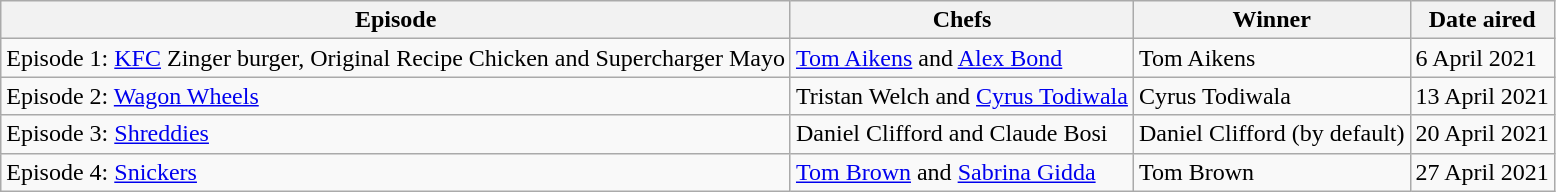<table class="wikitable">
<tr>
<th>Episode</th>
<th>Chefs</th>
<th>Winner</th>
<th>Date aired</th>
</tr>
<tr>
<td>Episode 1: <a href='#'>KFC</a> Zinger burger, Original Recipe Chicken and Supercharger Mayo</td>
<td><a href='#'>Tom Aikens</a> and <a href='#'>Alex Bond</a></td>
<td>Tom Aikens</td>
<td>6 April 2021</td>
</tr>
<tr>
<td>Episode 2: <a href='#'>Wagon Wheels</a></td>
<td>Tristan Welch and <a href='#'>Cyrus Todiwala</a></td>
<td>Cyrus Todiwala</td>
<td>13 April 2021</td>
</tr>
<tr>
<td>Episode 3: <a href='#'>Shreddies</a></td>
<td>Daniel Clifford and Claude Bosi</td>
<td>Daniel Clifford (by default)</td>
<td>20 April 2021</td>
</tr>
<tr>
<td>Episode 4: <a href='#'>Snickers</a></td>
<td><a href='#'>Tom Brown</a> and <a href='#'>Sabrina Gidda</a></td>
<td>Tom Brown</td>
<td>27 April 2021</td>
</tr>
</table>
